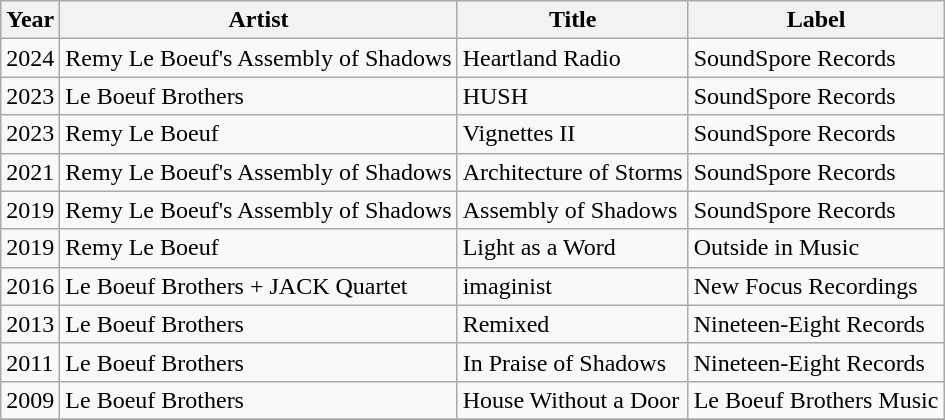<table class="wikitable">
<tr>
<th>Year</th>
<th>Artist</th>
<th>Title</th>
<th>Label</th>
</tr>
<tr>
<td>2024</td>
<td>Remy Le Boeuf's Assembly of Shadows</td>
<td>Heartland Radio</td>
<td>SoundSpore Records</td>
</tr>
<tr>
<td>2023</td>
<td>Le Boeuf Brothers</td>
<td>HUSH</td>
<td>SoundSpore Records</td>
</tr>
<tr>
<td>2023</td>
<td>Remy Le Boeuf</td>
<td>Vignettes II</td>
<td>SoundSpore Records</td>
</tr>
<tr>
<td>2021</td>
<td>Remy Le Boeuf's Assembly of Shadows</td>
<td>Architecture of Storms</td>
<td>SoundSpore Records</td>
</tr>
<tr>
<td>2019</td>
<td>Remy Le Boeuf's Assembly of Shadows</td>
<td>Assembly of Shadows</td>
<td>SoundSpore Records</td>
</tr>
<tr>
<td>2019</td>
<td>Remy Le Boeuf</td>
<td>Light as a Word</td>
<td>Outside in Music</td>
</tr>
<tr>
<td>2016</td>
<td>Le Boeuf Brothers + JACK Quartet</td>
<td>imaginist</td>
<td>New Focus Recordings</td>
</tr>
<tr>
<td>2013</td>
<td>Le Boeuf Brothers</td>
<td>Remixed</td>
<td>Nineteen-Eight Records</td>
</tr>
<tr>
<td>2011</td>
<td>Le Boeuf Brothers</td>
<td>In Praise of Shadows</td>
<td>Nineteen-Eight Records</td>
</tr>
<tr>
<td>2009</td>
<td>Le Boeuf Brothers</td>
<td>House Without a Door</td>
<td>Le Boeuf Brothers Music</td>
</tr>
<tr>
</tr>
</table>
